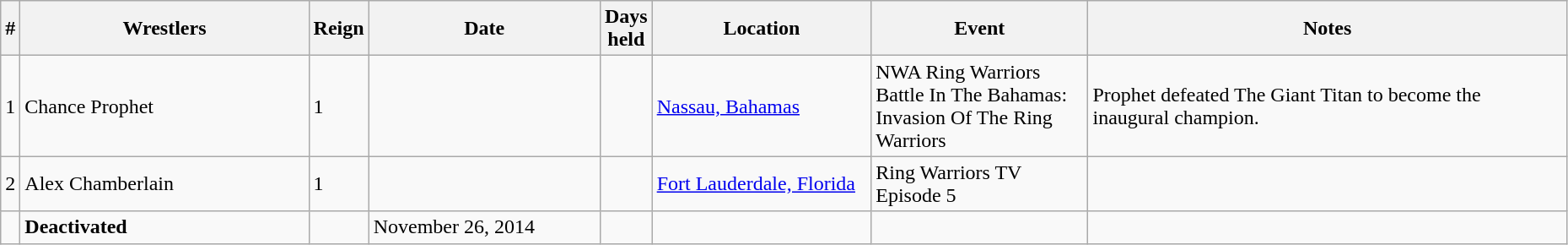<table class="wikitable sortable" width=98%>
<tr>
<th width=0%>#</th>
<th width=20%>Wrestlers</th>
<th width=0%>Reign</th>
<th width=16%>Date</th>
<th width=0%>Days<br>held</th>
<th width=15%>Location</th>
<th width=15%>Event</th>
<th width=44% class="unsortable">Notes</th>
</tr>
<tr>
<td>1</td>
<td>Chance Prophet</td>
<td>1</td>
<td></td>
<td></td>
<td><a href='#'>Nassau, Bahamas</a></td>
<td>NWA Ring Warriors Battle In The Bahamas: Invasion Of The Ring Warriors</td>
<td>Prophet defeated The Giant Titan to become the inaugural champion.</td>
</tr>
<tr>
<td>2</td>
<td>Alex Chamberlain</td>
<td>1</td>
<td></td>
<td></td>
<td><a href='#'>Fort Lauderdale, Florida</a></td>
<td>Ring Warriors TV Episode 5</td>
<td></td>
</tr>
<tr>
<td></td>
<td><strong>Deactivated</strong></td>
<td></td>
<td>November 26, 2014</td>
<td></td>
<td></td>
<td></td>
<td></td>
</tr>
</table>
